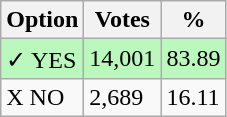<table class="wikitable">
<tr>
<th>Option</th>
<th>Votes</th>
<th>%</th>
</tr>
<tr>
<td style=background:#bbf8be>✓ YES</td>
<td style=background:#bbf8be>14,001</td>
<td style=background:#bbf8be>83.89</td>
</tr>
<tr>
<td>X NO</td>
<td>2,689</td>
<td>16.11</td>
</tr>
</table>
